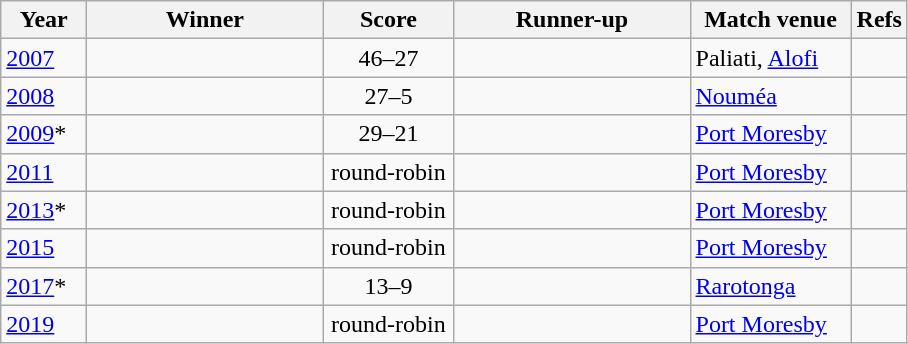<table class="wikitable">
<tr>
<th width=50>Year</th>
<th width=150>Winner</th>
<th width=80>Score</th>
<th width=150>Runner-up</th>
<th width=100>Match venue</th>
<th>Refs</th>
</tr>
<tr>
<td><a href='#'>2007</a></td>
<td></td>
<td style="text-align:center" width=80>46–27</td>
<td></td>
<td>Paliati, <a href='#'>Alofi</a></td>
<td style="text-align:center"></td>
</tr>
<tr>
<td><a href='#'>2008</a></td>
<td></td>
<td style="text-align:center" width=80>27–5</td>
<td></td>
<td><a href='#'>Nouméa</a></td>
<td style="text-align:center"></td>
</tr>
<tr>
<td><a href='#'>2009</a>*</td>
<td></td>
<td style="text-align:center" width=80>29–21</td>
<td></td>
<td><a href='#'>Port Moresby</a></td>
<td style="text-align:center"></td>
</tr>
<tr>
<td><a href='#'>2011</a></td>
<td></td>
<td style="text-align:center" width=80>round-robin</td>
<td></td>
<td><a href='#'>Port Moresby</a></td>
<td style="text-align:center"></td>
</tr>
<tr>
<td><a href='#'>2013</a>*</td>
<td></td>
<td style="text-align:center" width=80>round-robin</td>
<td></td>
<td><a href='#'>Port Moresby</a></td>
<td style="text-align:center"></td>
</tr>
<tr>
<td><a href='#'>2015</a></td>
<td></td>
<td style="text-align:center" width=80>round-robin</td>
<td></td>
<td><a href='#'>Port Moresby</a></td>
<td style="text-align:center"></td>
</tr>
<tr>
<td><a href='#'>2017</a>*</td>
<td></td>
<td style="text-align:center" width=80>13–9</td>
<td></td>
<td><a href='#'>Rarotonga</a></td>
<td style="text-align:center"></td>
</tr>
<tr>
<td><a href='#'>2019</a></td>
<td></td>
<td style="text-align:center" width=80>round-robin</td>
<td></td>
<td><a href='#'>Port Moresby</a></td>
<td style="text-align:center"></td>
</tr>
</table>
